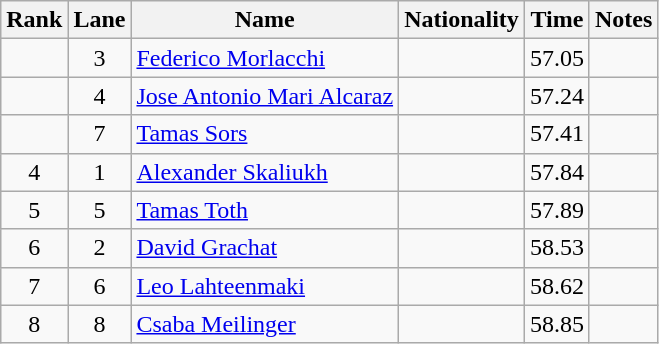<table class="wikitable sortable" style="text-align:center">
<tr>
<th>Rank</th>
<th>Lane</th>
<th>Name</th>
<th>Nationality</th>
<th>Time</th>
<th>Notes</th>
</tr>
<tr>
<td></td>
<td>3</td>
<td align=left><a href='#'>Federico Morlacchi</a></td>
<td align=left></td>
<td>57.05</td>
<td></td>
</tr>
<tr>
<td></td>
<td>4</td>
<td align=left><a href='#'>Jose Antonio Mari Alcaraz</a></td>
<td align=left></td>
<td>57.24</td>
<td></td>
</tr>
<tr>
<td></td>
<td>7</td>
<td align=left><a href='#'>Tamas Sors</a></td>
<td align=left></td>
<td>57.41</td>
<td></td>
</tr>
<tr>
<td>4</td>
<td>1</td>
<td align=left><a href='#'>Alexander Skaliukh</a></td>
<td align=left></td>
<td>57.84</td>
<td></td>
</tr>
<tr>
<td>5</td>
<td>5</td>
<td align=left><a href='#'>Tamas Toth</a></td>
<td align=left></td>
<td>57.89</td>
<td></td>
</tr>
<tr>
<td>6</td>
<td>2</td>
<td align=left><a href='#'>David Grachat</a></td>
<td align=left></td>
<td>58.53</td>
<td></td>
</tr>
<tr>
<td>7</td>
<td>6</td>
<td align=left><a href='#'>Leo Lahteenmaki</a></td>
<td align=left></td>
<td>58.62</td>
<td></td>
</tr>
<tr>
<td>8</td>
<td>8</td>
<td align=left><a href='#'>Csaba Meilinger</a></td>
<td align=left></td>
<td>58.85</td>
<td></td>
</tr>
</table>
